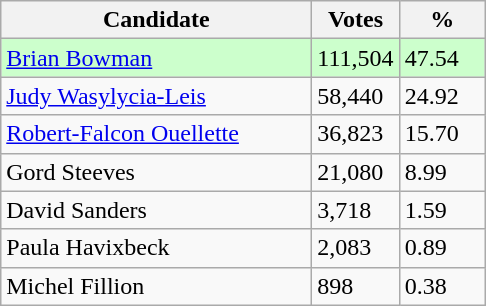<table class="wikitable sortable">
<tr>
<th bgcolor="#DDDDFF" width="200px">Candidate</th>
<th bgcolor="#DDDDFF" width="50px">Votes</th>
<th bgcolor="#DDDDFF" width="50px">%</th>
</tr>
<tr style="text-align:left; background:#cfc;">
<td><a href='#'>Brian Bowman</a></td>
<td>111,504</td>
<td>47.54</td>
</tr>
<tr>
<td><a href='#'>Judy Wasylycia-Leis</a></td>
<td>58,440</td>
<td>24.92</td>
</tr>
<tr>
<td><a href='#'>Robert-Falcon Ouellette</a></td>
<td>36,823</td>
<td>15.70</td>
</tr>
<tr>
<td>Gord Steeves</td>
<td>21,080</td>
<td>8.99</td>
</tr>
<tr>
<td>David Sanders</td>
<td>3,718</td>
<td>1.59</td>
</tr>
<tr>
<td>Paula Havixbeck</td>
<td>2,083</td>
<td>0.89</td>
</tr>
<tr>
<td>Michel Fillion</td>
<td>898</td>
<td>0.38</td>
</tr>
</table>
